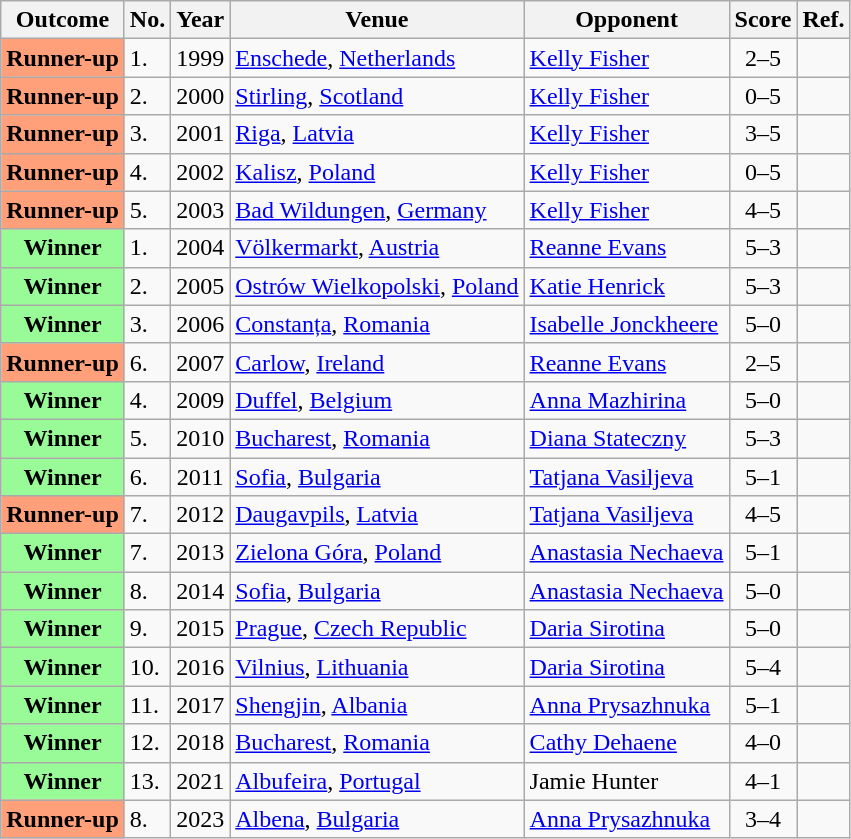<table class="wikitable">
<tr>
<th>Outcome</th>
<th>No.</th>
<th>Year</th>
<th>Venue</th>
<th>Opponent</th>
<th>Score</th>
<th>Ref.</th>
</tr>
<tr>
<th scope="row" style="background:#ffa07a;">Runner-up</th>
<td>1.</td>
<td align="center">1999</td>
<td> <a href='#'>Enschede</a>, <a href='#'>Netherlands</a></td>
<td> <a href='#'>Kelly Fisher</a></td>
<td align="center">2–5</td>
<td></td>
</tr>
<tr>
<th scope="row" style="background:#ffa07a;">Runner-up</th>
<td>2.</td>
<td align="center">2000</td>
<td> <a href='#'>Stirling</a>, <a href='#'>Scotland</a></td>
<td> <a href='#'>Kelly Fisher</a></td>
<td align="center">0–5</td>
<td></td>
</tr>
<tr>
<th scope="row" style="background:#ffa07a;">Runner-up</th>
<td>3.</td>
<td align="center">2001</td>
<td> <a href='#'>Riga</a>, <a href='#'>Latvia</a></td>
<td> <a href='#'>Kelly Fisher</a></td>
<td align="center">3–5</td>
<td></td>
</tr>
<tr>
<th scope="row" style="background:#ffa07a;">Runner-up</th>
<td>4.</td>
<td align="center">2002</td>
<td> <a href='#'>Kalisz</a>, <a href='#'>Poland</a></td>
<td> <a href='#'>Kelly Fisher</a></td>
<td align="center">0–5</td>
<td></td>
</tr>
<tr>
<th scope="row" style="background:#ffa07a;">Runner-up</th>
<td>5.</td>
<td align="center">2003</td>
<td> <a href='#'>Bad Wildungen</a>, <a href='#'>Germany</a></td>
<td> <a href='#'>Kelly Fisher</a></td>
<td align="center">4–5</td>
<td></td>
</tr>
<tr>
<th scope="row" style="background:#98FB98">Winner</th>
<td>1.</td>
<td align="center">2004</td>
<td> <a href='#'>Völkermarkt</a>, <a href='#'>Austria</a></td>
<td> <a href='#'>Reanne Evans</a></td>
<td align="center">5–3</td>
<td></td>
</tr>
<tr>
<th scope="row" style="background:#98FB98">Winner</th>
<td>2.</td>
<td align="center">2005</td>
<td> <a href='#'>Ostrów Wielkopolski</a>, <a href='#'>Poland</a></td>
<td> <a href='#'>Katie Henrick</a></td>
<td align="center">5–3</td>
<td></td>
</tr>
<tr>
<th scope="row" style="background:#98FB98">Winner</th>
<td>3.</td>
<td align="center">2006</td>
<td> <a href='#'>Constanța</a>, <a href='#'>Romania</a></td>
<td> <a href='#'>Isabelle Jonckheere</a></td>
<td align="center">5–0</td>
<td></td>
</tr>
<tr>
<th scope="row" style="background:#ffa07a;">Runner-up</th>
<td>6.</td>
<td align="center">2007</td>
<td> <a href='#'>Carlow</a>, <a href='#'>Ireland</a></td>
<td> <a href='#'>Reanne Evans</a></td>
<td align="center">2–5</td>
<td></td>
</tr>
<tr>
<th scope="row" style="background:#98FB98">Winner</th>
<td>4.</td>
<td align="center">2009</td>
<td> <a href='#'>Duffel</a>, <a href='#'>Belgium</a></td>
<td> <a href='#'>Anna Mazhirina</a></td>
<td align="center">5–0</td>
<td></td>
</tr>
<tr>
<th scope="row" style="background:#98FB98">Winner</th>
<td>5.</td>
<td align="center">2010</td>
<td> <a href='#'>Bucharest</a>, <a href='#'>Romania</a></td>
<td> <a href='#'>Diana Stateczny</a></td>
<td align="center">5–3</td>
<td></td>
</tr>
<tr>
<th scope="row" style="background:#98FB98">Winner</th>
<td>6.</td>
<td align="center">2011</td>
<td> <a href='#'>Sofia</a>, <a href='#'>Bulgaria</a></td>
<td> <a href='#'>Tatjana Vasiljeva</a></td>
<td align="center">5–1</td>
<td></td>
</tr>
<tr>
<th scope="row" style="background:#ffa07a;">Runner-up</th>
<td>7.</td>
<td align="center">2012</td>
<td> <a href='#'>Daugavpils</a>, <a href='#'>Latvia</a></td>
<td> <a href='#'>Tatjana Vasiljeva</a></td>
<td align="center">4–5</td>
<td></td>
</tr>
<tr>
<th scope="row" style="background:#98FB98">Winner</th>
<td>7.</td>
<td align="center">2013</td>
<td> <a href='#'>Zielona Góra</a>, <a href='#'>Poland</a></td>
<td> <a href='#'>Anastasia Nechaeva</a></td>
<td align="center">5–1</td>
<td></td>
</tr>
<tr>
<th scope="row" style="background:#98FB98">Winner</th>
<td>8.</td>
<td align="center">2014</td>
<td> <a href='#'>Sofia</a>, <a href='#'>Bulgaria</a></td>
<td> <a href='#'>Anastasia Nechaeva</a></td>
<td align="center">5–0</td>
<td></td>
</tr>
<tr>
<th scope="row" style="background:#98FB98">Winner</th>
<td>9.</td>
<td align="center">2015</td>
<td> <a href='#'>Prague</a>, <a href='#'>Czech Republic</a></td>
<td> <a href='#'>Daria Sirotina</a></td>
<td align="center">5–0</td>
<td></td>
</tr>
<tr>
<th scope="row" style="background:#98FB98">Winner</th>
<td>10.</td>
<td align = "center">2016</td>
<td> <a href='#'>Vilnius</a>, <a href='#'>Lithuania</a></td>
<td> <a href='#'>Daria Sirotina</a></td>
<td align="center">5–4</td>
<td></td>
</tr>
<tr>
<th scope="row" style="background:#98FB98">Winner</th>
<td>11.</td>
<td align = "center">2017</td>
<td> <a href='#'>Shengjin</a>, <a href='#'>Albania</a></td>
<td> <a href='#'>Anna Prysazhnuka</a></td>
<td align="center">5–1</td>
<td></td>
</tr>
<tr>
<th scope="row" style="background:#98FB98">Winner</th>
<td>12.</td>
<td align = "center">2018</td>
<td> <a href='#'>Bucharest</a>, <a href='#'>Romania</a></td>
<td> <a href='#'>Cathy Dehaene</a></td>
<td align="center">4–0</td>
<td></td>
</tr>
<tr>
<th scope="row" style="background:#98FB98">Winner</th>
<td>13.</td>
<td align = "center">2021</td>
<td> <a href='#'>Albufeira</a>, <a href='#'>Portugal</a></td>
<td> Jamie Hunter</td>
<td align="center">4–1</td>
<td></td>
</tr>
<tr>
<th scope="row" style="background:#ffa07a;">Runner-up</th>
<td>8.</td>
<td align = "center">2023</td>
<td> <a href='#'>Albena</a>, <a href='#'>Bulgaria</a></td>
<td> <a href='#'>Anna Prysazhnuka</a></td>
<td align="center">3–4</td>
<td></td>
</tr>
</table>
